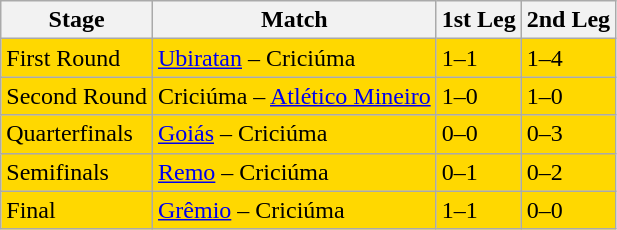<table class="wikitable">
<tr>
<th>Stage</th>
<th>Match</th>
<th>1st Leg</th>
<th>2nd Leg</th>
</tr>
<tr bgcolor=#FFD800>
<td>First Round</td>
<td><a href='#'>Ubiratan</a> – Criciúma</td>
<td>1–1</td>
<td>1–4</td>
</tr>
<tr bgcolor=#FFD800>
<td>Second Round</td>
<td>Criciúma – <a href='#'>Atlético Mineiro</a></td>
<td>1–0</td>
<td>1–0</td>
</tr>
<tr bgcolor=#FFD800>
<td>Quarterfinals</td>
<td><a href='#'>Goiás</a> – Criciúma</td>
<td>0–0</td>
<td>0–3</td>
</tr>
<tr bgcolor=#FFD800>
<td>Semifinals</td>
<td><a href='#'>Remo</a> – Criciúma</td>
<td>0–1</td>
<td>0–2</td>
</tr>
<tr bgcolor=#FFD800>
<td>Final</td>
<td><a href='#'>Grêmio</a> – Criciúma</td>
<td>1–1</td>
<td>0–0</td>
</tr>
</table>
